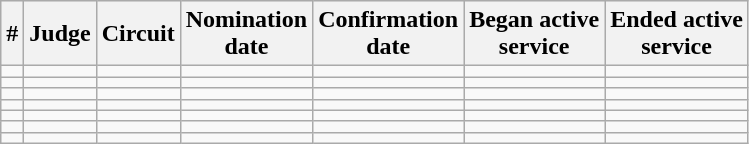<table class="sortable wikitable">
<tr bgcolor="#ececec">
<th>#</th>
<th>Judge</th>
<th>Circuit</th>
<th>Nomination<br>date</th>
<th>Confirmation<br>date</th>
<th>Began active<br>service</th>
<th>Ended active<br>service</th>
</tr>
<tr>
<td></td>
<td></td>
<td></td>
<td></td>
<td></td>
<td></td>
<td></td>
</tr>
<tr>
<td></td>
<td></td>
<td></td>
<td></td>
<td></td>
<td></td>
<td></td>
</tr>
<tr>
<td></td>
<td></td>
<td></td>
<td></td>
<td></td>
<td></td>
<td></td>
</tr>
<tr>
<td></td>
<td></td>
<td></td>
<td></td>
<td></td>
<td></td>
<td></td>
</tr>
<tr>
<td></td>
<td></td>
<td></td>
<td></td>
<td></td>
<td></td>
<td></td>
</tr>
<tr>
<td></td>
<td></td>
<td></td>
<td></td>
<td></td>
<td></td>
<td></td>
</tr>
<tr>
<td></td>
<td></td>
<td></td>
<td></td>
<td></td>
<td></td>
<td></td>
</tr>
</table>
